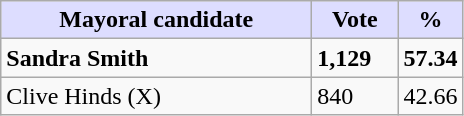<table class="wikitable">
<tr>
<th style="background:#ddf;" width="200px">Mayoral candidate</th>
<th style="background:#ddf;" width="50px">Vote</th>
<th style="background:#ddf;" width="30px">%</th>
</tr>
<tr>
<td><strong>Sandra Smith</strong></td>
<td><strong>1,129</strong></td>
<td><strong>57.34</strong></td>
</tr>
<tr>
<td>Clive Hinds (X)</td>
<td>840</td>
<td>42.66</td>
</tr>
</table>
